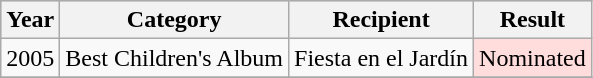<table class="wikitable">
<tr align="center" bgcolor="#cccccc">
<th>Year</th>
<th>Category</th>
<th>Recipient</th>
<th>Result</th>
</tr>
<tr>
<td>2005</td>
<td>Best Children's Album</td>
<td>Fiesta en el Jardín</td>
<td style="background: #ffdddd" align="center" class="table-yes2">Nominated</td>
</tr>
<tr>
</tr>
</table>
